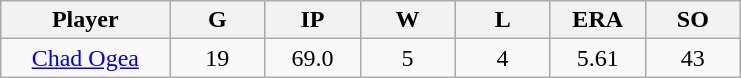<table class="wikitable sortable">
<tr>
<th bgcolor="#DDDDFF" width="16%">Player</th>
<th bgcolor="#DDDDFF" width="9%">G</th>
<th bgcolor="#DDDDFF" width="9%">IP</th>
<th bgcolor="#DDDDFF" width="9%">W</th>
<th bgcolor="#DDDDFF" width="9%">L</th>
<th bgcolor="#DDDDFF" width="9%">ERA</th>
<th bgcolor="#DDDDFF" width="9%">SO</th>
</tr>
<tr align="center">
<td><a href='#'>Chad Ogea</a></td>
<td>19</td>
<td>69.0</td>
<td>5</td>
<td>4</td>
<td>5.61</td>
<td>43</td>
</tr>
</table>
